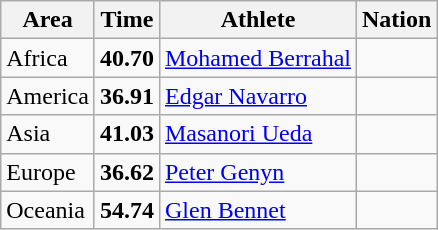<table class="wikitable">
<tr>
<th>Area</th>
<th>Time</th>
<th>Athlete</th>
<th>Nation</th>
</tr>
<tr>
<td>Africa</td>
<td><strong>40.70</strong></td>
<td><a href='#'>Mohamed Berrahal</a></td>
<td></td>
</tr>
<tr>
<td>America</td>
<td><strong>36.91</strong></td>
<td><a href='#'>Edgar Navarro</a></td>
<td></td>
</tr>
<tr>
<td>Asia</td>
<td><strong>41.03</strong></td>
<td><a href='#'>Masanori Ueda</a></td>
<td></td>
</tr>
<tr>
<td>Europe</td>
<td><strong>36.62</strong> </td>
<td><a href='#'>Peter Genyn</a></td>
<td></td>
</tr>
<tr>
<td>Oceania</td>
<td><strong>54.74</strong></td>
<td><a href='#'>Glen Bennet</a></td>
<td></td>
</tr>
</table>
